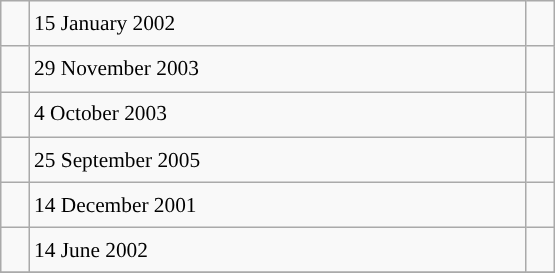<table class="wikitable" style="font-size: 89%; float: left; width: 26em; margin-right: 1em; line-height: 1.65em !important;">
<tr>
<td></td>
<td>15 January 2002</td>
<td></td>
</tr>
<tr>
<td></td>
<td>29 November 2003</td>
<td></td>
</tr>
<tr>
<td></td>
<td>4 October 2003</td>
<td></td>
</tr>
<tr>
<td></td>
<td>25 September 2005</td>
<td></td>
</tr>
<tr>
<td></td>
<td>14 December 2001</td>
<td></td>
</tr>
<tr>
<td></td>
<td>14 June 2002</td>
<td></td>
</tr>
<tr>
</tr>
</table>
